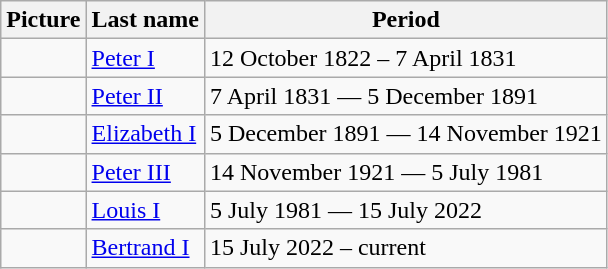<table class="wikitable">
<tr>
<th>Picture</th>
<th>Last name</th>
<th>Period</th>
</tr>
<tr>
<td></td>
<td><a href='#'>Peter I</a></td>
<td>12 October 1822 – 7 April 1831</td>
</tr>
<tr>
<td></td>
<td><a href='#'>Peter II</a></td>
<td>7 April 1831 — 5 December 1891</td>
</tr>
<tr>
<td></td>
<td><a href='#'>Elizabeth I</a></td>
<td>5 December 1891 — 14 November 1921</td>
</tr>
<tr>
<td></td>
<td><a href='#'>Peter III</a></td>
<td>14 November 1921 — 5 July 1981</td>
</tr>
<tr>
<td></td>
<td><a href='#'>Louis I</a></td>
<td>5 July 1981 — 15 July 2022</td>
</tr>
<tr>
<td></td>
<td><a href='#'>Bertrand I</a></td>
<td>15 July 2022 – current</td>
</tr>
</table>
